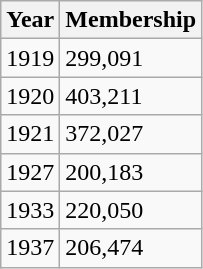<table class="wikitable">
<tr>
<th>Year</th>
<th>Membership</th>
</tr>
<tr>
<td>1919</td>
<td>299,091</td>
</tr>
<tr>
<td>1920</td>
<td>403,211</td>
</tr>
<tr>
<td>1921</td>
<td>372,027</td>
</tr>
<tr>
<td>1927</td>
<td>200,183</td>
</tr>
<tr>
<td>1933</td>
<td>220,050</td>
</tr>
<tr>
<td>1937</td>
<td>206,474</td>
</tr>
</table>
